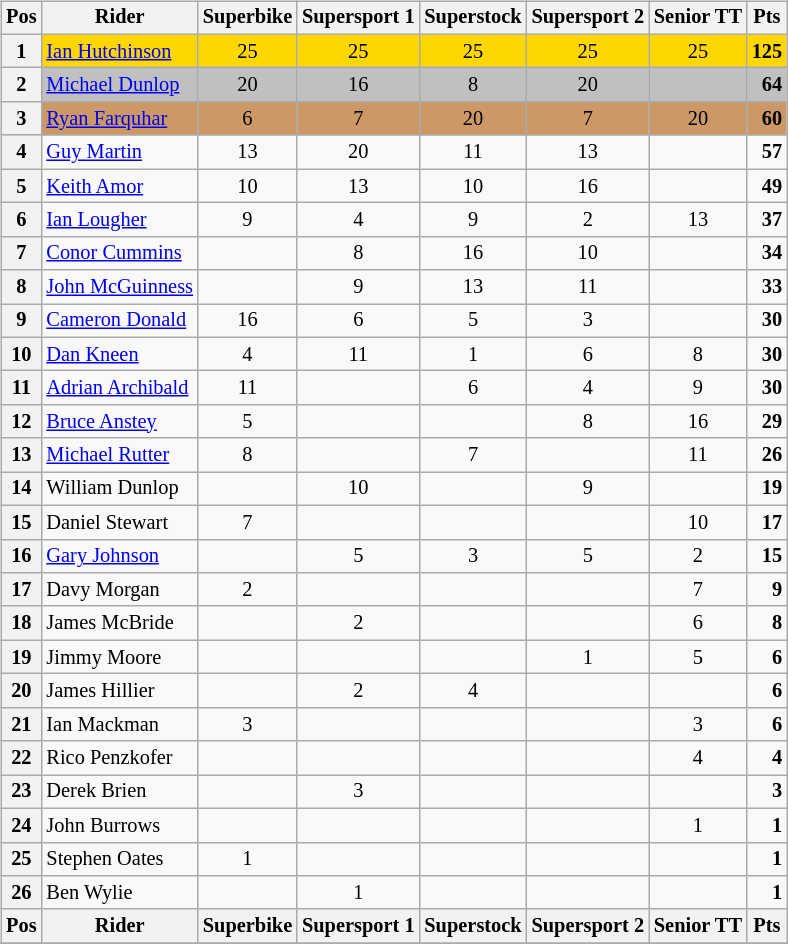<table>
<tr valign="top">
<td><br><table class="wikitable" style="font-size: 85%; text-align:center">
<tr valign="top">
<th valign="middle">Pos</th>
<th valign="middle">Rider</th>
<th>Superbike</th>
<th>Supersport 1</th>
<th>Superstock</th>
<th>Supersport 2</th>
<th>Senior TT</th>
<th valign="middle">Pts</th>
</tr>
<tr style="background:gold;">
<th>1</th>
<td align=left> <a href='#'>Ian Hutchinson</a></td>
<td>25</td>
<td>25</td>
<td>25</td>
<td>25</td>
<td>25</td>
<td align="right"><strong>125</strong></td>
</tr>
<tr style="background:silver;">
<th>2</th>
<td align=left> <a href='#'>Michael Dunlop</a></td>
<td>20</td>
<td>16</td>
<td>8</td>
<td>20</td>
<td></td>
<td align="right"><strong>64</strong></td>
</tr>
<tr style="background:#CC9966;">
<th>3</th>
<td align=left> <a href='#'>Ryan Farquhar</a></td>
<td>6</td>
<td>7</td>
<td>20</td>
<td>7</td>
<td>20</td>
<td align="right"><strong>60</strong></td>
</tr>
<tr>
<th>4</th>
<td align=left> <a href='#'>Guy Martin</a></td>
<td>13</td>
<td>20</td>
<td>11</td>
<td>13</td>
<td></td>
<td align="right"><strong>57</strong></td>
</tr>
<tr>
<th>5</th>
<td align=left> <a href='#'>Keith Amor</a></td>
<td>10</td>
<td>13</td>
<td>10</td>
<td>16</td>
<td></td>
<td align="right"><strong>49</strong></td>
</tr>
<tr>
<th>6</th>
<td align=left> <a href='#'>Ian Lougher</a></td>
<td>9</td>
<td>4</td>
<td>9</td>
<td>2</td>
<td>13</td>
<td align="right"><strong>37</strong></td>
</tr>
<tr>
<th>7</th>
<td align=left> <a href='#'>Conor Cummins</a></td>
<td></td>
<td>8</td>
<td>16</td>
<td>10</td>
<td></td>
<td align="right"><strong>34</strong></td>
</tr>
<tr>
<th>8</th>
<td align=left> <a href='#'>John McGuinness</a></td>
<td></td>
<td>9</td>
<td>13</td>
<td>11</td>
<td></td>
<td align="right"><strong>33</strong></td>
</tr>
<tr>
<th>9</th>
<td align=left> <a href='#'>Cameron Donald</a></td>
<td>16</td>
<td>6</td>
<td>5</td>
<td>3</td>
<td></td>
<td align="right"><strong>30</strong></td>
</tr>
<tr>
<th>10</th>
<td align=left> <a href='#'>Dan Kneen</a></td>
<td>4</td>
<td>11</td>
<td>1</td>
<td>6</td>
<td>8</td>
<td align="right"><strong>30</strong></td>
</tr>
<tr>
<th>11</th>
<td align=left> <a href='#'>Adrian Archibald</a></td>
<td>11</td>
<td></td>
<td>6</td>
<td>4</td>
<td>9</td>
<td align="right"><strong>30</strong></td>
</tr>
<tr>
<th>12</th>
<td align=left> <a href='#'>Bruce Anstey</a></td>
<td>5</td>
<td></td>
<td></td>
<td>8</td>
<td>16</td>
<td align="right"><strong>29</strong></td>
</tr>
<tr>
<th>13</th>
<td align=left> <a href='#'>Michael Rutter</a></td>
<td>8</td>
<td></td>
<td>7</td>
<td></td>
<td>11</td>
<td align="right"><strong>26</strong></td>
</tr>
<tr>
<th>14</th>
<td align=left> William Dunlop</td>
<td></td>
<td>10</td>
<td></td>
<td>9</td>
<td></td>
<td align="right"><strong>19</strong></td>
</tr>
<tr>
<th>15</th>
<td align=left> Daniel Stewart</td>
<td>7</td>
<td></td>
<td></td>
<td></td>
<td>10</td>
<td align="right"><strong>17</strong></td>
</tr>
<tr>
<th>16</th>
<td align=left> <a href='#'>Gary Johnson</a></td>
<td></td>
<td>5</td>
<td>3</td>
<td>5</td>
<td>2</td>
<td align="right"><strong>15</strong></td>
</tr>
<tr>
<th>17</th>
<td align=left> Davy Morgan</td>
<td>2</td>
<td></td>
<td></td>
<td></td>
<td>7</td>
<td align="right"><strong>9</strong></td>
</tr>
<tr>
<th>18</th>
<td align=left> James McBride</td>
<td></td>
<td>2</td>
<td></td>
<td></td>
<td>6</td>
<td align="right"><strong>8</strong></td>
</tr>
<tr>
<th>19</th>
<td align=left> Jimmy Moore</td>
<td></td>
<td></td>
<td></td>
<td>1</td>
<td>5</td>
<td align="right"><strong>6</strong></td>
</tr>
<tr>
<th>20</th>
<td align=left> James Hillier</td>
<td></td>
<td>2</td>
<td>4</td>
<td></td>
<td></td>
<td align="right"><strong>6</strong></td>
</tr>
<tr>
<th>21</th>
<td align=left> Ian Mackman</td>
<td>3</td>
<td></td>
<td></td>
<td></td>
<td>3</td>
<td align="right"><strong>6</strong></td>
</tr>
<tr>
<th>22</th>
<td align=left> Rico Penzkofer</td>
<td></td>
<td></td>
<td></td>
<td></td>
<td>4</td>
<td align="right"><strong>4</strong></td>
</tr>
<tr>
<th>23</th>
<td align=left> Derek Brien</td>
<td></td>
<td>3</td>
<td></td>
<td></td>
<td></td>
<td align="right"><strong>3</strong></td>
</tr>
<tr>
<th>24</th>
<td align=left> John Burrows</td>
<td></td>
<td></td>
<td></td>
<td></td>
<td>1</td>
<td align="right"><strong>1</strong></td>
</tr>
<tr>
<th>25</th>
<td align=left> Stephen Oates</td>
<td>1</td>
<td></td>
<td></td>
<td></td>
<td></td>
<td align="right"><strong>1</strong></td>
</tr>
<tr>
<th>26</th>
<td align=left> Ben Wylie</td>
<td></td>
<td>1</td>
<td></td>
<td></td>
<td></td>
<td align="right"><strong>1</strong></td>
</tr>
<tr valign="top">
<th valign="middle">Pos</th>
<th valign="middle">Rider</th>
<th>Superbike</th>
<th>Supersport 1</th>
<th>Superstock</th>
<th>Supersport 2</th>
<th>Senior TT</th>
<th valign="middle">Pts</th>
</tr>
<tr>
</tr>
</table>
</td>
<td></td>
</tr>
</table>
